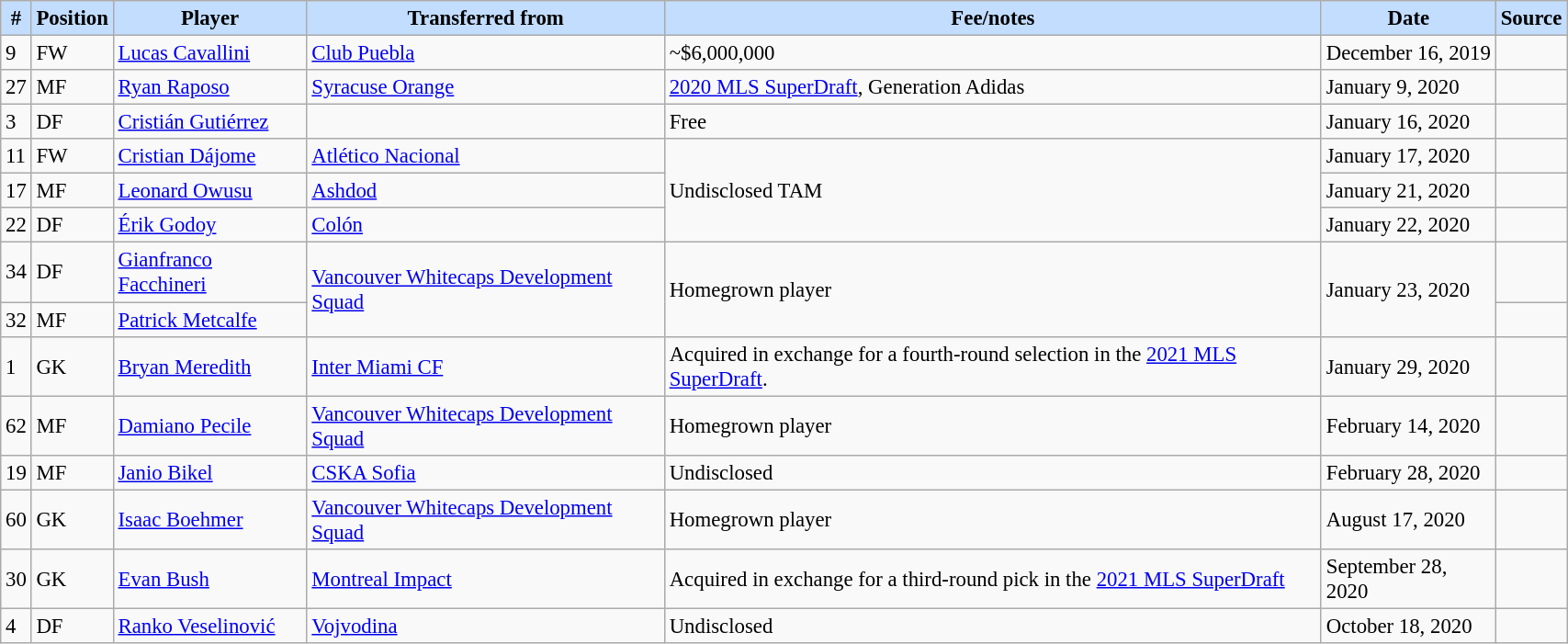<table class="wikitable sortable" style="width:90%; text-align:center; font-size:95%; text-align:left;">
<tr>
<th style="background:#c2ddff;">#</th>
<th style="background:#c2ddff;">Position</th>
<th style="background:#c2ddff;">Player</th>
<th style="background:#c2ddff;">Transferred from</th>
<th style="background:#c2ddff;">Fee/notes</th>
<th style="background:#c2ddff;">Date</th>
<th style="background:#c2ddff;">Source</th>
</tr>
<tr>
<td>9</td>
<td>FW</td>
<td> <a href='#'>Lucas Cavallini</a></td>
<td> <a href='#'>Club Puebla</a></td>
<td>~$6,000,000</td>
<td>December 16, 2019</td>
<td></td>
</tr>
<tr>
<td>27</td>
<td>MF</td>
<td> <a href='#'>Ryan Raposo</a></td>
<td> <a href='#'>Syracuse Orange</a></td>
<td><a href='#'>2020 MLS SuperDraft</a>, Generation Adidas</td>
<td>January 9, 2020</td>
<td></td>
</tr>
<tr>
<td>3</td>
<td>DF</td>
<td> <a href='#'>Cristián Gutiérrez</a></td>
<td></td>
<td>Free</td>
<td>January 16, 2020</td>
<td></td>
</tr>
<tr>
<td>11</td>
<td>FW</td>
<td> <a href='#'>Cristian Dájome</a></td>
<td> <a href='#'>Atlético Nacional</a></td>
<td rowspan="3">Undisclosed TAM</td>
<td>January 17, 2020</td>
<td></td>
</tr>
<tr>
<td>17</td>
<td>MF</td>
<td> <a href='#'>Leonard Owusu</a></td>
<td> <a href='#'>Ashdod</a></td>
<td>January 21, 2020</td>
<td></td>
</tr>
<tr>
<td>22</td>
<td>DF</td>
<td> <a href='#'>Érik Godoy</a></td>
<td> <a href='#'>Colón</a></td>
<td>January 22, 2020</td>
<td></td>
</tr>
<tr>
<td>34</td>
<td>DF</td>
<td> <a href='#'>Gianfranco Facchineri</a></td>
<td rowspan="2"> <a href='#'>Vancouver Whitecaps Development Squad</a></td>
<td rowspan="2">Homegrown player</td>
<td rowspan="2">January 23, 2020</td>
<td></td>
</tr>
<tr>
<td>32</td>
<td>MF</td>
<td> <a href='#'>Patrick Metcalfe</a></td>
<td></td>
</tr>
<tr>
<td>1</td>
<td>GK</td>
<td> <a href='#'>Bryan Meredith</a></td>
<td> <a href='#'>Inter Miami CF</a></td>
<td>Acquired in exchange for a fourth-round selection in the <a href='#'>2021 MLS SuperDraft</a>.</td>
<td>January 29, 2020</td>
<td></td>
</tr>
<tr>
<td>62</td>
<td>MF</td>
<td> <a href='#'>Damiano Pecile</a></td>
<td> <a href='#'>Vancouver Whitecaps Development Squad</a></td>
<td>Homegrown player</td>
<td>February 14, 2020</td>
<td></td>
</tr>
<tr>
<td>19</td>
<td>MF</td>
<td> <a href='#'>Janio Bikel</a></td>
<td> <a href='#'>CSKA Sofia</a></td>
<td>Undisclosed</td>
<td>February 28, 2020</td>
<td></td>
</tr>
<tr>
<td>60</td>
<td>GK</td>
<td> <a href='#'>Isaac Boehmer</a></td>
<td> <a href='#'>Vancouver Whitecaps Development Squad</a></td>
<td>Homegrown player</td>
<td>August 17, 2020</td>
<td></td>
</tr>
<tr>
<td>30</td>
<td>GK</td>
<td> <a href='#'>Evan Bush</a></td>
<td> <a href='#'>Montreal Impact</a></td>
<td>Acquired in exchange for a third-round pick in the <a href='#'>2021 MLS SuperDraft</a></td>
<td>September 28, 2020</td>
<td></td>
</tr>
<tr>
<td>4</td>
<td>DF</td>
<td> <a href='#'>Ranko Veselinović</a></td>
<td> <a href='#'>Vojvodina</a></td>
<td>Undisclosed</td>
<td>October 18, 2020</td>
<td></td>
</tr>
</table>
